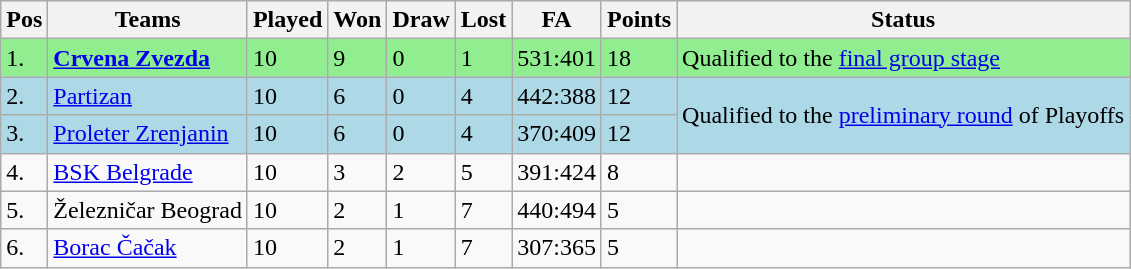<table class="wikitable">
<tr>
<th>Pos</th>
<th>Teams</th>
<th>Played</th>
<th>Won</th>
<th>Draw</th>
<th>Lost</th>
<th>FA</th>
<th>Points</th>
<th>Status</th>
</tr>
<tr bgcolor="lightgreen">
<td>1.</td>
<td><strong><a href='#'>Crvena Zvezda</a></strong></td>
<td>10</td>
<td>9</td>
<td>0</td>
<td>1</td>
<td>531:401</td>
<td>18</td>
<td>Qualified to the <a href='#'>final group stage</a></td>
</tr>
<tr bgcolor="lightblue">
<td>2.</td>
<td><a href='#'>Partizan</a></td>
<td>10</td>
<td>6</td>
<td>0</td>
<td>4</td>
<td>442:388</td>
<td>12</td>
<td rowspan="2">Qualified to the <a href='#'>preliminary round</a> of Playoffs</td>
</tr>
<tr bgcolor="lightblue">
<td>3.</td>
<td><a href='#'>Proleter Zrenjanin</a></td>
<td>10</td>
<td>6</td>
<td>0</td>
<td>4</td>
<td>370:409</td>
<td>12</td>
</tr>
<tr>
<td>4.</td>
<td><a href='#'>BSK Belgrade</a></td>
<td>10</td>
<td>3</td>
<td>2</td>
<td>5</td>
<td>391:424</td>
<td>8</td>
<td></td>
</tr>
<tr>
<td>5.</td>
<td>Železničar Beograd</td>
<td>10</td>
<td>2</td>
<td>1</td>
<td>7</td>
<td>440:494</td>
<td>5</td>
<td></td>
</tr>
<tr>
<td>6.</td>
<td><a href='#'>Borac Čačak</a></td>
<td>10</td>
<td>2</td>
<td>1</td>
<td>7</td>
<td>307:365</td>
<td>5</td>
<td></td>
</tr>
</table>
